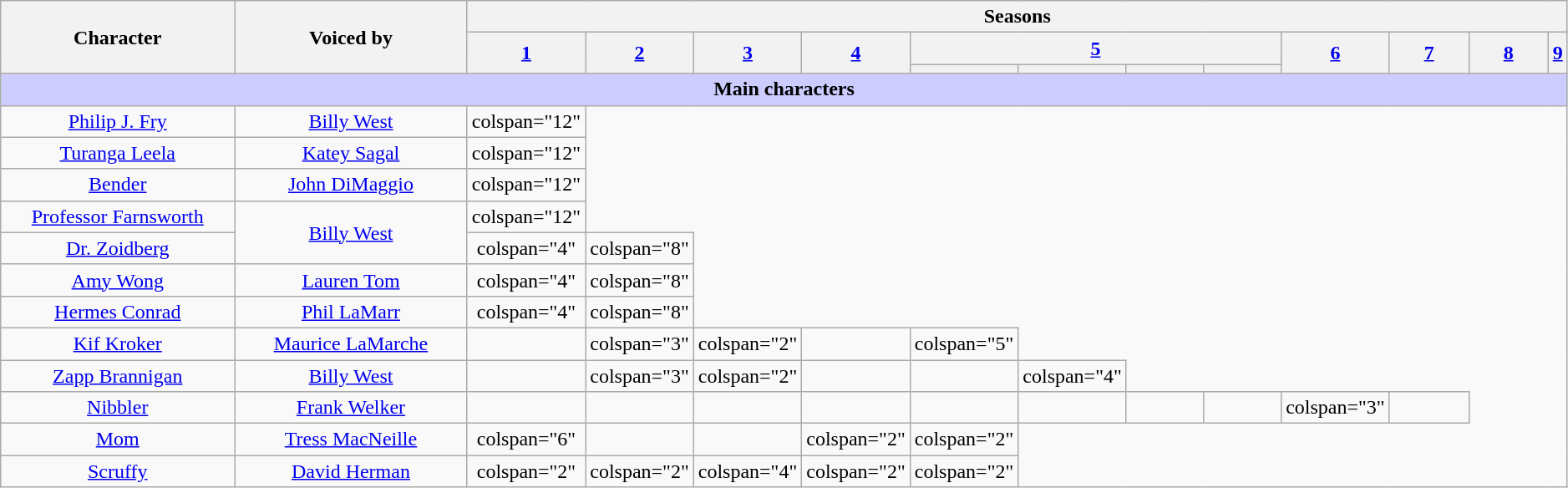<table class="wikitable plainrowheaders" style="text-align:center; width:99%">
<tr>
<th scope="col" rowspan="3" style="width:17%">Character</th>
<th scope="col" rowspan="3" style="width:17%">Voiced by</th>
<th scope="col" colspan="12">Seasons</th>
</tr>
<tr>
<th rowspan="2" style="width:6%"><a href='#'>1</a></th>
<th rowspan="2" style="width:6%"><a href='#'>2</a></th>
<th rowspan="2" style="width:6%"><a href='#'>3</a></th>
<th rowspan="2" style="width:6%"><a href='#'>4</a></th>
<th colspan="4"><a href='#'>5</a></th>
<th rowspan="2" style="width:6%"><a href='#'>6</a></th>
<th rowspan="2" style="width:6%"><a href='#'>7</a></th>
<th rowspan="2" style="width:6%"><a href='#'>8</a></th>
<th rowspan="2" style="width:6%"><a href='#'>9</a></th>
</tr>
<tr>
<th style="width:6%"><a href='#'><em></em></a></th>
<th style="width:6%"><a href='#'><em></em></a></th>
<th style="width:6%"><a href='#'><em></em></a></th>
<th style="width:6%"><a href='#'><em></em></a></th>
</tr>
<tr>
<th colspan="14" style="background:#ccf;">Main characters</th>
</tr>
<tr>
<td scope="row"><a href='#'>Philip J. Fry</a></td>
<td><a href='#'>Billy West</a></td>
<td>colspan="12" </td>
</tr>
<tr>
<td scope="row"><a href='#'>Turanga Leela</a></td>
<td><a href='#'>Katey Sagal</a></td>
<td>colspan="12" </td>
</tr>
<tr>
<td scope="row"><a href='#'>Bender</a></td>
<td><a href='#'>John DiMaggio</a></td>
<td>colspan="12" </td>
</tr>
<tr>
<td scope="row"><a href='#'>Professor Farnsworth</a></td>
<td rowspan="2"><a href='#'>Billy West</a></td>
<td>colspan="12" </td>
</tr>
<tr>
<td scope="row"><a href='#'>Dr. Zoidberg</a></td>
<td>colspan="4" </td>
<td>colspan="8" </td>
</tr>
<tr>
<td scope="row"><a href='#'>Amy Wong</a></td>
<td><a href='#'>Lauren Tom</a></td>
<td>colspan="4" </td>
<td>colspan="8" </td>
</tr>
<tr>
<td scope="row"><a href='#'>Hermes Conrad</a></td>
<td><a href='#'>Phil LaMarr</a></td>
<td>colspan="4" </td>
<td>colspan="8" </td>
</tr>
<tr>
<td scope="row"><a href='#'>Kif Kroker</a></td>
<td><a href='#'>Maurice LaMarche</a></td>
<td></td>
<td>colspan="3" </td>
<td>colspan="2" </td>
<td></td>
<td>colspan="5" </td>
</tr>
<tr>
<td scope="row"><a href='#'>Zapp Brannigan</a></td>
<td><a href='#'>Billy West</a></td>
<td></td>
<td>colspan="3" </td>
<td>colspan="2" </td>
<td></td>
<td></td>
<td>colspan="4" </td>
</tr>
<tr>
<td scope="row"><a href='#'>Nibbler</a></td>
<td><a href='#'>Frank Welker</a></td>
<td></td>
<td></td>
<td></td>
<td></td>
<td></td>
<td></td>
<td></td>
<td></td>
<td>colspan="3" </td>
<td></td>
</tr>
<tr>
<td scope="row"><a href='#'>Mom</a></td>
<td><a href='#'>Tress MacNeille</a></td>
<td>colspan="6" </td>
<td></td>
<td></td>
<td>colspan="2" </td>
<td>colspan="2" </td>
</tr>
<tr>
<td scope="row"><a href='#'>Scruffy</a></td>
<td><a href='#'>David Herman</a></td>
<td>colspan="2" </td>
<td>colspan="2" </td>
<td>colspan="4" </td>
<td>colspan="2" </td>
<td>colspan="2" </td>
</tr>
</table>
